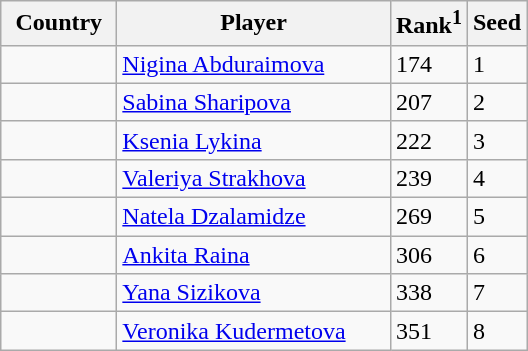<table class="sortable wikitable">
<tr>
<th width="70">Country</th>
<th width="175">Player</th>
<th>Rank<sup>1</sup></th>
<th>Seed</th>
</tr>
<tr>
<td></td>
<td><a href='#'>Nigina Abduraimova</a></td>
<td>174</td>
<td>1</td>
</tr>
<tr>
<td></td>
<td><a href='#'>Sabina Sharipova</a></td>
<td>207</td>
<td>2</td>
</tr>
<tr>
<td></td>
<td><a href='#'>Ksenia Lykina</a></td>
<td>222</td>
<td>3</td>
</tr>
<tr>
<td></td>
<td><a href='#'>Valeriya Strakhova</a></td>
<td>239</td>
<td>4</td>
</tr>
<tr>
<td></td>
<td><a href='#'>Natela Dzalamidze</a></td>
<td>269</td>
<td>5</td>
</tr>
<tr>
<td></td>
<td><a href='#'>Ankita Raina</a></td>
<td>306</td>
<td>6</td>
</tr>
<tr>
<td></td>
<td><a href='#'>Yana Sizikova</a></td>
<td>338</td>
<td>7</td>
</tr>
<tr>
<td></td>
<td><a href='#'>Veronika Kudermetova</a></td>
<td>351</td>
<td>8</td>
</tr>
</table>
